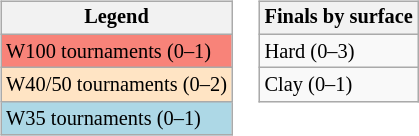<table>
<tr valign=top>
<td><br><table class=wikitable style="font-size:85%">
<tr>
<th>Legend</th>
</tr>
<tr style="background:#f88379;">
<td>W100 tournaments (0–1)</td>
</tr>
<tr style="background:#ffe4c4;">
<td>W40/50 tournaments (0–2)</td>
</tr>
<tr style="background:lightblue;">
<td>W35 tournaments (0–1)</td>
</tr>
</table>
</td>
<td><br><table class="wikitable" style="font-size:85%">
<tr>
<th>Finals by surface</th>
</tr>
<tr>
<td>Hard (0–3)</td>
</tr>
<tr>
<td>Clay (0–1)</td>
</tr>
</table>
</td>
</tr>
</table>
